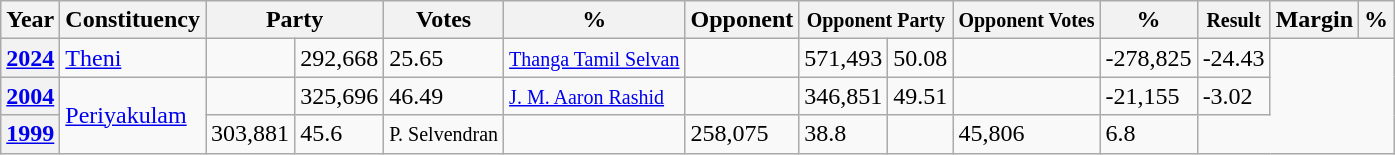<table class="sortable wikitable">
<tr>
<th>Year</th>
<th>Constituency</th>
<th colspan="2">Party</th>
<th>Votes</th>
<th>%</th>
<th>Opponent</th>
<th colspan="2"><small>Opponent Party</small></th>
<th><small>Opponent Votes</small></th>
<th>%</th>
<th><small>Result</small></th>
<th>Margin</th>
<th>%</th>
</tr>
<tr>
<th><a href='#'>2024</a></th>
<td><a href='#'>Theni</a></td>
<td></td>
<td>292,668</td>
<td>25.65</td>
<td><small><a href='#'>Thanga Tamil Selvan</a></small></td>
<td></td>
<td>571,493</td>
<td>50.08</td>
<td></td>
<td>-278,825</td>
<td>-24.43</td>
</tr>
<tr>
<th><a href='#'>2004</a></th>
<td rowspan=2><a href='#'>Periyakulam</a></td>
<td></td>
<td>325,696</td>
<td>46.49</td>
<td><small><a href='#'>J. M. Aaron Rashid</a></small></td>
<td></td>
<td>346,851</td>
<td>49.51</td>
<td></td>
<td>-21,155</td>
<td>-3.02</td>
</tr>
<tr>
<th><a href='#'>1999</a></th>
<td>303,881</td>
<td>45.6</td>
<td><small>P. Selvendran</small></td>
<td></td>
<td>258,075</td>
<td>38.8</td>
<td></td>
<td>45,806</td>
<td>6.8</td>
</tr>
</table>
